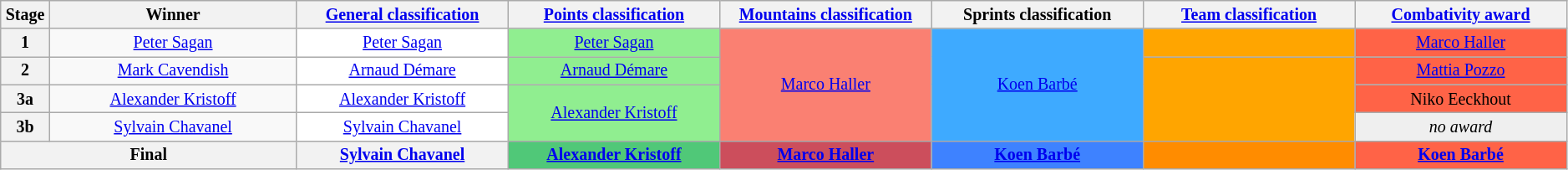<table class="wikitable" style="text-align: center; font-size:smaller;">
<tr>
<th style="width:1%;">Stage</th>
<th style="width:14%;">Winner</th>
<th style="width:12%;"><a href='#'>General classification</a><br></th>
<th style="width:12%;"><a href='#'>Points classification</a><br></th>
<th style="width:12%;"><a href='#'>Mountains classification</a><br></th>
<th style="width:12%;">Sprints classification<br></th>
<th style="width:12%;"><a href='#'>Team classification</a></th>
<th style="width:12%;"><a href='#'>Combativity award</a></th>
</tr>
<tr>
<th>1</th>
<td><a href='#'>Peter Sagan</a></td>
<td style="background:white;"><a href='#'>Peter Sagan</a></td>
<td style="background:lightgreen;"><a href='#'>Peter Sagan</a></td>
<td style="background:salmon;" rowspan=4><a href='#'>Marco Haller</a></td>
<td style="background:#3eaaff;" rowspan=4><a href='#'>Koen Barbé</a></td>
<td style="background:orange;"></td>
<td style="background:tomato;"><a href='#'>Marco Haller</a></td>
</tr>
<tr>
<th>2</th>
<td><a href='#'>Mark Cavendish</a></td>
<td style="background:white;"><a href='#'>Arnaud Démare</a></td>
<td style="background:lightgreen;"><a href='#'>Arnaud Démare</a></td>
<td style="background:orange;" rowspan=3></td>
<td style="background:tomato;"><a href='#'>Mattia Pozzo</a></td>
</tr>
<tr>
<th>3a</th>
<td><a href='#'>Alexander Kristoff</a></td>
<td style="background:white;"><a href='#'>Alexander Kristoff</a></td>
<td style="background:lightgreen;" rowspan=2><a href='#'>Alexander Kristoff</a></td>
<td style="background:tomato;">Niko Eeckhout</td>
</tr>
<tr>
<th>3b</th>
<td><a href='#'>Sylvain Chavanel</a></td>
<td style="background:white;"><a href='#'>Sylvain Chavanel</a></td>
<td style="background:#EFEFEF;"><em>no award</em></td>
</tr>
<tr>
<th colspan=2><strong>Final</strong></th>
<th style="background:#f2f2f2;"><a href='#'>Sylvain Chavanel</a></th>
<th style="background:#50c878;"><a href='#'>Alexander Kristoff</a></th>
<th style="background:#cc4e5c;"><a href='#'>Marco Haller</a></th>
<th style="background:#3e82ff;"><a href='#'>Koen Barbé</a></th>
<th style="background:darkorange;"></th>
<th style="background:tomato;"><a href='#'>Koen Barbé</a></th>
</tr>
</table>
